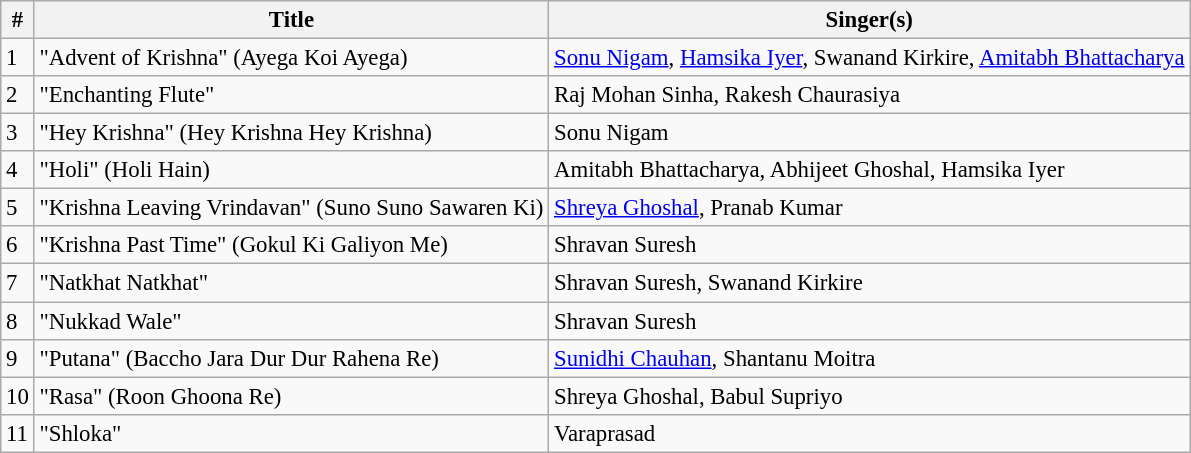<table class="wikitable" style="font-size:95%;">
<tr>
<th>#</th>
<th>Title</th>
<th>Singer(s)</th>
</tr>
<tr>
<td>1</td>
<td>"Advent of Krishna" (Ayega Koi Ayega)</td>
<td><a href='#'>Sonu Nigam</a>, <a href='#'>Hamsika Iyer</a>, Swanand Kirkire, <a href='#'>Amitabh Bhattacharya</a></td>
</tr>
<tr>
<td>2</td>
<td>"Enchanting Flute"</td>
<td>Raj Mohan Sinha, Rakesh Chaurasiya</td>
</tr>
<tr>
<td>3</td>
<td>"Hey Krishna" (Hey Krishna Hey Krishna)</td>
<td>Sonu Nigam</td>
</tr>
<tr>
<td>4</td>
<td>"Holi" (Holi Hain)</td>
<td>Amitabh Bhattacharya, Abhijeet Ghoshal, Hamsika Iyer</td>
</tr>
<tr>
<td>5</td>
<td>"Krishna Leaving Vrindavan" (Suno Suno Sawaren Ki)</td>
<td><a href='#'>Shreya Ghoshal</a>, Pranab Kumar</td>
</tr>
<tr>
<td>6</td>
<td>"Krishna Past Time" (Gokul Ki Galiyon Me)</td>
<td>Shravan Suresh</td>
</tr>
<tr>
<td>7</td>
<td>"Natkhat Natkhat"</td>
<td>Shravan Suresh, Swanand Kirkire</td>
</tr>
<tr>
<td>8</td>
<td>"Nukkad Wale"</td>
<td>Shravan Suresh</td>
</tr>
<tr>
<td>9</td>
<td>"Putana" (Baccho Jara Dur Dur Rahena Re)</td>
<td><a href='#'>Sunidhi Chauhan</a>, Shantanu Moitra</td>
</tr>
<tr>
<td>10</td>
<td>"Rasa" (Roon Ghoona Re)</td>
<td>Shreya Ghoshal, Babul Supriyo</td>
</tr>
<tr>
<td>11</td>
<td>"Shloka"</td>
<td>Varaprasad</td>
</tr>
</table>
